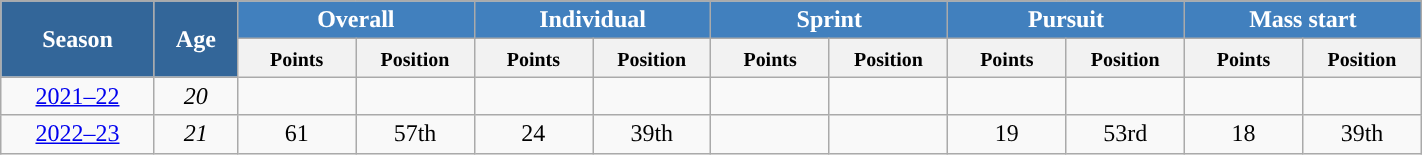<table class="wikitable" style="text-align:center;" width="75%">
<tr class="hintergrundfarbe5">
</tr>
<tr style="background:#efefef;">
<th rowspan="2" style="background-color:#369; color:white; width:80px">Season</th>
<th rowspan="2" style="background-color:#369; color:white; width:40px">Age</th>
<th colspan="2" style="background-color:#4180be; color:white; width:116px;">Overall</th>
<th colspan="2" style="background-color:#4180be; color:white; width:116px;">Individual</th>
<th colspan="2" style="background-color:#4180be; color:white; width:116px;">Sprint</th>
<th colspan="2" style="background-color:#4180be; color:white; width:116px;">Pursuit</th>
<th colspan="2" style="background-color:#4180be; color:white; width:116px;">Mass start</th>
</tr>
<tr class="hintergrundfarbe5">
<th style="width:60px;"><small>Points</small></th>
<th style="width:60px;"><small>Position</small></th>
<th style="width:60px;"><small>Points</small></th>
<th style="width:60px;"><small>Position</small></th>
<th style="width:60px;"><small>Points</small></th>
<th style="width:60px;"><small>Position</small></th>
<th style="width:60px;"><small>Points</small></th>
<th style="width:60px;"><small>Position</small></th>
<th style="width:60px;"><small>Points</small></th>
<th style="width:60px;"><small>Position</small></th>
</tr>
<tr>
<td><a href='#'>2021–22</a></td>
<td><em>20</em></td>
<td></td>
<td></td>
<td></td>
<td></td>
<td></td>
<td></td>
<td></td>
<td></td>
<td></td>
<td></td>
</tr>
<tr>
<td><a href='#'>2022–23</a></td>
<td><em>21</em></td>
<td>61</td>
<td>57th</td>
<td>24</td>
<td>39th</td>
<td></td>
<td></td>
<td>19</td>
<td>53rd</td>
<td>18</td>
<td>39th</td>
</tr>
</table>
